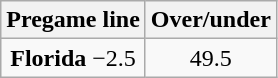<table class="wikitable">
<tr align="center">
<th style=>Pregame line</th>
<th style=>Over/under</th>
</tr>
<tr align="center">
<td><strong>Florida</strong> −2.5</td>
<td>49.5</td>
</tr>
</table>
